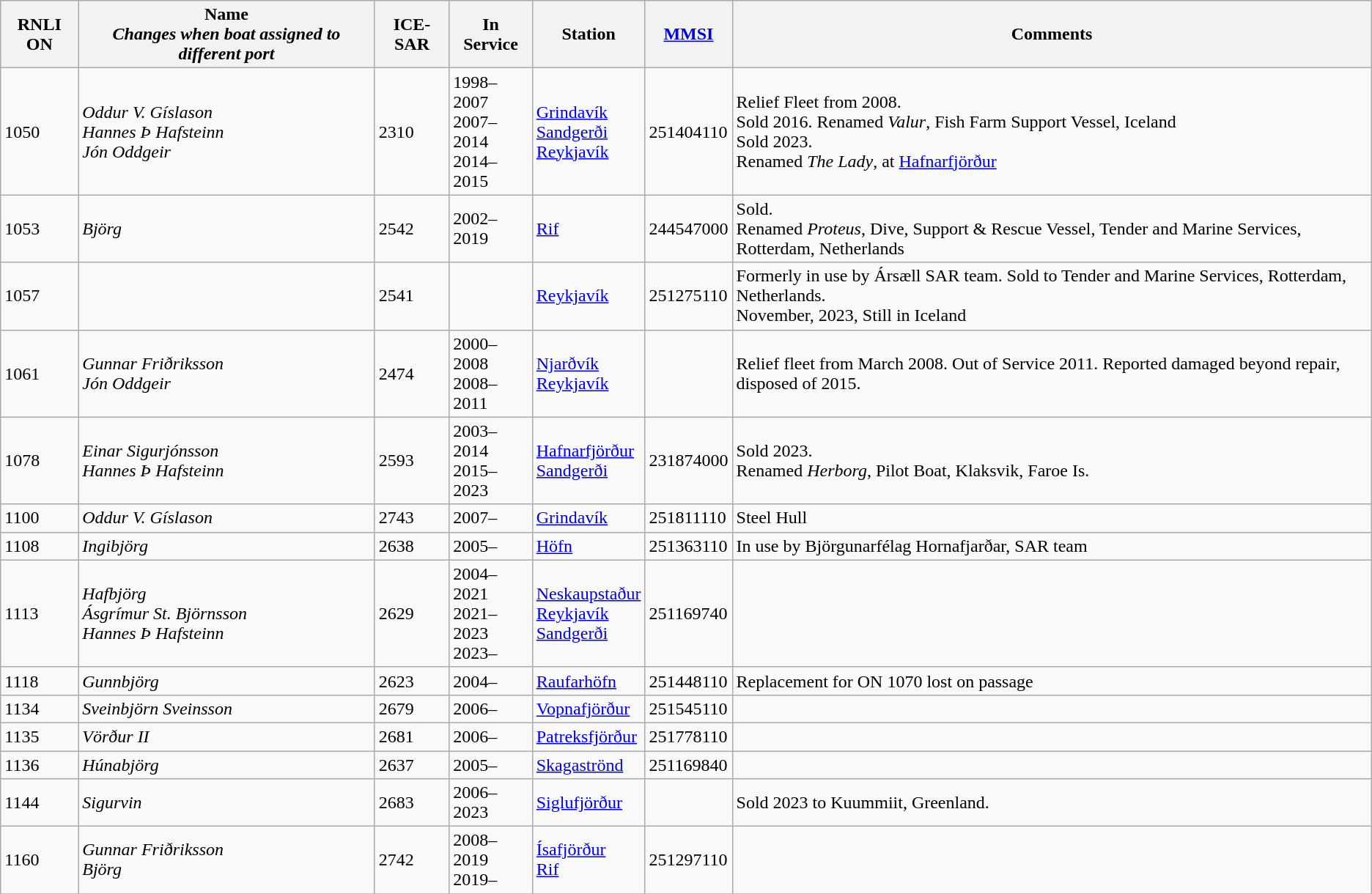<table class="wikitable">
<tr>
<th>RNLI ON</th>
<th>Name<br><em>Changes when boat assigned to different port</em></th>
<th>ICE-SAR</th>
<th>In Service</th>
<th>Station</th>
<th><a href='#'>MMSI</a></th>
<th>Comments</th>
</tr>
<tr>
<td>1050</td>
<td><em>Oddur V. Gíslason</em><br><em>Hannes Þ Hafsteinn</em><br><em>Jón Oddgeir</em></td>
<td>2310</td>
<td>1998–2007<br>2007–2014<br>2014–2015</td>
<td><a href='#'>Grindavík</a><br><a href='#'>Sandgerði</a><br><a href='#'>Reykjavík</a></td>
<td>251404110</td>
<td>Relief Fleet from 2008. <br>Sold 2016. Renamed <em>Valur</em>, Fish Farm Support Vessel, Iceland<br>Sold 2023. <br>Renamed <em>The Lady</em>, at <a href='#'>Hafnarfjörður</a></td>
</tr>
<tr>
<td>1053</td>
<td><em>Björg</em></td>
<td>2542</td>
<td>2002–2019</td>
<td><a href='#'>Rif</a></td>
<td>244547000</td>
<td>Sold. <br> Renamed <em>Proteus</em>, Dive, Support & Rescue Vessel, Tender and Marine Services, Rotterdam, Netherlands</td>
</tr>
<tr>
<td>1057</td>
<td></td>
<td>2541</td>
<td></td>
<td><a href='#'>Reykjavík</a></td>
<td>251275110</td>
<td>Formerly in use by Ársæll SAR team. Sold to Tender and Marine Services, Rotterdam, Netherlands.<br>November, 2023, Still in Iceland</td>
</tr>
<tr>
<td>1061</td>
<td><em>Gunnar Friðriksson</em><br><em>Jón Oddgeir</em></td>
<td>2474</td>
<td>2000–2008<br>2008–2011</td>
<td><a href='#'>Njarðvík</a><br><a href='#'>Reykjavík</a></td>
<td></td>
<td>Relief fleet from March 2008. Out of Service 2011. Reported damaged beyond repair, disposed of 2015.</td>
</tr>
<tr>
<td>1078</td>
<td><em>Einar Sigurjónsson</em><br><em>Hannes Þ Hafsteinn</em></td>
<td>2593</td>
<td>2003–2014<br>2015–2023</td>
<td><a href='#'>Hafnarfjörður</a><br><a href='#'>Sandgerði</a></td>
<td>231874000</td>
<td>Sold 2023. <br>Renamed <em>Herborg</em>, Pilot Boat, Klaksvik, Faroe Is.</td>
</tr>
<tr>
<td>1100</td>
<td><em>Oddur V. Gíslason</em></td>
<td>2743</td>
<td>2007–</td>
<td><a href='#'>Grindavík</a></td>
<td>251811110</td>
<td>Steel Hull</td>
</tr>
<tr>
<td>1108</td>
<td><em>Ingibjörg</em></td>
<td>2638</td>
<td>2005–</td>
<td><a href='#'>Höfn</a></td>
<td>251363110</td>
<td>In use by Björgunarfélag Hornafjarðar, SAR team</td>
</tr>
<tr>
<td>1113</td>
<td><em>Hafbjörg</em><br><em>Ásgrímur St. Björnsson</em><br><em>Hannes Þ Hafsteinn</em></td>
<td>2629</td>
<td>2004–2021<br>2021–2023<br>2023–</td>
<td><a href='#'>Neskaupstaður</a><br><a href='#'>Reykjavík</a><br><a href='#'>Sandgerði</a></td>
<td>251169740</td>
<td></td>
</tr>
<tr>
<td>1118</td>
<td><em>Gunnbjörg</em></td>
<td>2623</td>
<td>2004–</td>
<td><a href='#'>Raufarhöfn</a></td>
<td>251448110</td>
<td>Replacement for ON 1070 lost on passage</td>
</tr>
<tr>
<td>1134</td>
<td><em>Sveinbjörn Sveinsson</em></td>
<td>2679</td>
<td>2006–</td>
<td><a href='#'>Vopnafjörður</a></td>
<td>251545110</td>
<td></td>
</tr>
<tr>
<td>1135</td>
<td><em>Vörður II</em></td>
<td>2681</td>
<td>2006–</td>
<td><a href='#'>Patreksfjörður</a></td>
<td>251778110</td>
<td></td>
</tr>
<tr>
<td>1136</td>
<td><em>Húnabjörg</em></td>
<td>2637</td>
<td>2005–</td>
<td><a href='#'>Skagaströnd</a></td>
<td>251169840</td>
<td></td>
</tr>
<tr>
<td>1144</td>
<td><em>Sigurvin</em></td>
<td>2683</td>
<td>2006–2023</td>
<td><a href='#'>Siglufjörður</a></td>
<td></td>
<td>Sold 2023 to Kuummiit, Greenland.</td>
</tr>
<tr>
<td>1160</td>
<td><em>Gunnar Friðriksson</em><br><em>Björg</em></td>
<td>2742</td>
<td>2008–2019<br>2019–</td>
<td><a href='#'>Ísafjörður</a><br><a href='#'>Rif</a></td>
<td>251297110</td>
<td></td>
</tr>
<tr>
</tr>
</table>
